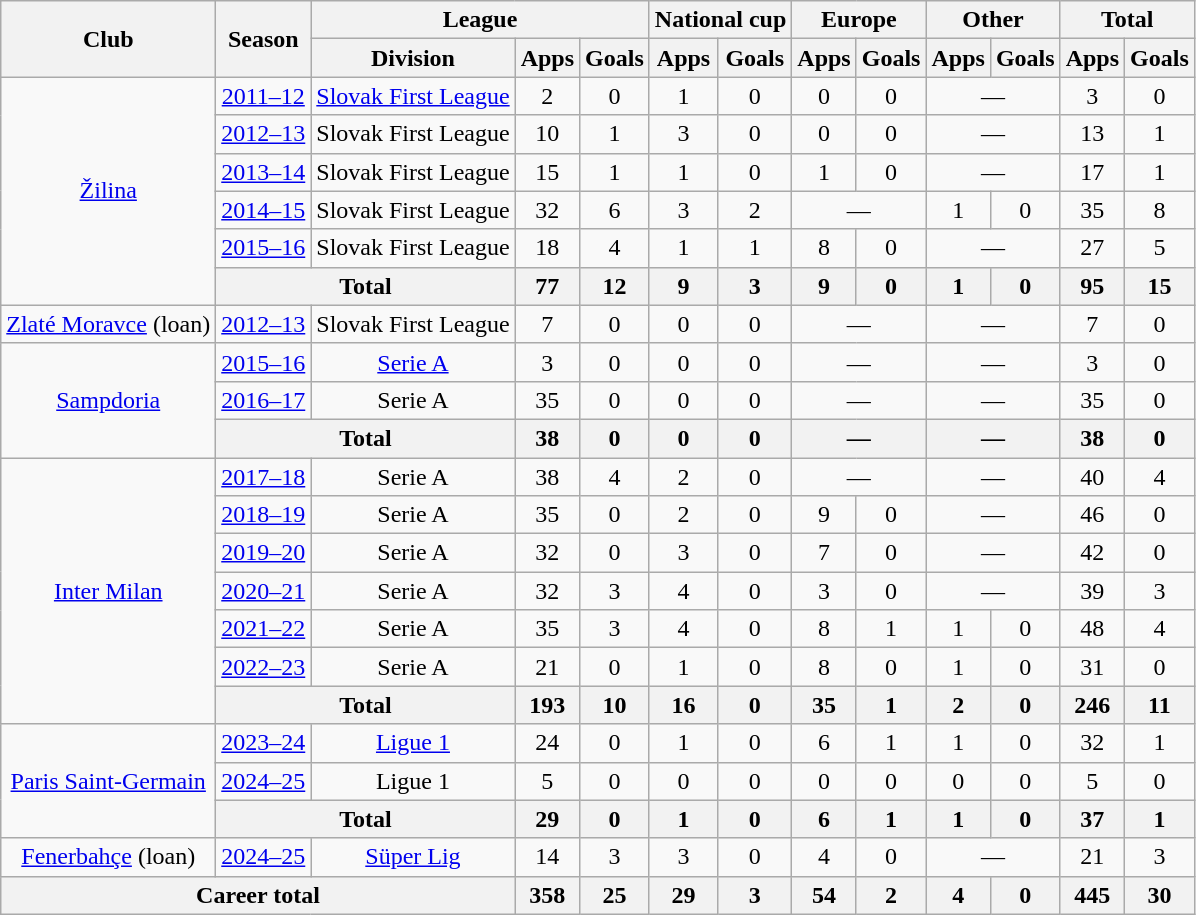<table class="wikitable" style="text-align:center">
<tr>
<th rowspan="2">Club</th>
<th rowspan="2">Season</th>
<th colspan="3">League</th>
<th colspan="2">National cup</th>
<th colspan="2">Europe</th>
<th colspan="2">Other</th>
<th colspan="2">Total</th>
</tr>
<tr>
<th>Division</th>
<th>Apps</th>
<th>Goals</th>
<th>Apps</th>
<th>Goals</th>
<th>Apps</th>
<th>Goals</th>
<th>Apps</th>
<th>Goals</th>
<th>Apps</th>
<th>Goals</th>
</tr>
<tr>
<td rowspan="6"><a href='#'>Žilina</a></td>
<td><a href='#'>2011–12</a></td>
<td><a href='#'>Slovak First League</a></td>
<td>2</td>
<td>0</td>
<td>1</td>
<td>0</td>
<td>0</td>
<td>0</td>
<td colspan="2">—</td>
<td>3</td>
<td>0</td>
</tr>
<tr>
<td><a href='#'>2012–13</a></td>
<td>Slovak First League</td>
<td>10</td>
<td>1</td>
<td>3</td>
<td>0</td>
<td>0</td>
<td>0</td>
<td colspan="2">—</td>
<td>13</td>
<td>1</td>
</tr>
<tr>
<td><a href='#'>2013–14</a></td>
<td>Slovak First League</td>
<td>15</td>
<td>1</td>
<td>1</td>
<td>0</td>
<td>1</td>
<td>0</td>
<td colspan="2">—</td>
<td>17</td>
<td>1</td>
</tr>
<tr>
<td><a href='#'>2014–15</a></td>
<td>Slovak First League</td>
<td>32</td>
<td>6</td>
<td>3</td>
<td>2</td>
<td colspan="2">—</td>
<td>1</td>
<td>0</td>
<td>35</td>
<td>8</td>
</tr>
<tr>
<td><a href='#'>2015–16</a></td>
<td>Slovak First League</td>
<td>18</td>
<td>4</td>
<td>1</td>
<td>1</td>
<td>8</td>
<td>0</td>
<td colspan="2">—</td>
<td>27</td>
<td>5</td>
</tr>
<tr>
<th colspan="2">Total</th>
<th>77</th>
<th>12</th>
<th>9</th>
<th>3</th>
<th>9</th>
<th>0</th>
<th>1</th>
<th>0</th>
<th>95</th>
<th>15</th>
</tr>
<tr>
<td><a href='#'>Zlaté Moravce</a> (loan)</td>
<td><a href='#'>2012–13</a></td>
<td>Slovak First League</td>
<td>7</td>
<td>0</td>
<td>0</td>
<td>0</td>
<td colspan="2">—</td>
<td colspan="2">—</td>
<td>7</td>
<td>0</td>
</tr>
<tr>
<td rowspan="3"><a href='#'>Sampdoria</a></td>
<td><a href='#'>2015–16</a></td>
<td><a href='#'>Serie A</a></td>
<td>3</td>
<td>0</td>
<td>0</td>
<td>0</td>
<td colspan="2">—</td>
<td colspan="2">—</td>
<td>3</td>
<td>0</td>
</tr>
<tr>
<td><a href='#'>2016–17</a></td>
<td>Serie A</td>
<td>35</td>
<td>0</td>
<td>0</td>
<td>0</td>
<td colspan="2">—</td>
<td colspan="2">—</td>
<td>35</td>
<td>0</td>
</tr>
<tr>
<th colspan="2">Total</th>
<th>38</th>
<th>0</th>
<th>0</th>
<th>0</th>
<th colspan="2">—</th>
<th colspan="2">—</th>
<th>38</th>
<th>0</th>
</tr>
<tr>
<td rowspan="7"><a href='#'>Inter Milan</a></td>
<td><a href='#'>2017–18</a></td>
<td>Serie A</td>
<td>38</td>
<td>4</td>
<td>2</td>
<td>0</td>
<td colspan="2">—</td>
<td colspan="2">—</td>
<td>40</td>
<td>4</td>
</tr>
<tr>
<td><a href='#'>2018–19</a></td>
<td>Serie A</td>
<td>35</td>
<td>0</td>
<td>2</td>
<td>0</td>
<td>9</td>
<td>0</td>
<td colspan="2">—</td>
<td>46</td>
<td>0</td>
</tr>
<tr>
<td><a href='#'>2019–20</a></td>
<td>Serie A</td>
<td>32</td>
<td>0</td>
<td>3</td>
<td>0</td>
<td>7</td>
<td>0</td>
<td colspan="2">—</td>
<td>42</td>
<td>0</td>
</tr>
<tr>
<td><a href='#'>2020–21</a></td>
<td>Serie A</td>
<td>32</td>
<td>3</td>
<td>4</td>
<td>0</td>
<td>3</td>
<td>0</td>
<td colspan="2">—</td>
<td>39</td>
<td>3</td>
</tr>
<tr>
<td><a href='#'>2021–22</a></td>
<td>Serie A</td>
<td>35</td>
<td>3</td>
<td>4</td>
<td>0</td>
<td>8</td>
<td>1</td>
<td>1</td>
<td>0</td>
<td>48</td>
<td>4</td>
</tr>
<tr>
<td><a href='#'>2022–23</a></td>
<td>Serie A</td>
<td>21</td>
<td>0</td>
<td>1</td>
<td>0</td>
<td>8</td>
<td>0</td>
<td>1</td>
<td>0</td>
<td>31</td>
<td>0</td>
</tr>
<tr>
<th colspan="2">Total</th>
<th>193</th>
<th>10</th>
<th>16</th>
<th>0</th>
<th>35</th>
<th>1</th>
<th>2</th>
<th>0</th>
<th>246</th>
<th>11</th>
</tr>
<tr>
<td rowspan="3"><a href='#'>Paris Saint-Germain</a></td>
<td><a href='#'>2023–24</a></td>
<td><a href='#'>Ligue 1</a></td>
<td>24</td>
<td>0</td>
<td>1</td>
<td>0</td>
<td>6</td>
<td>1</td>
<td>1</td>
<td>0</td>
<td>32</td>
<td>1</td>
</tr>
<tr>
<td><a href='#'>2024–25</a></td>
<td>Ligue 1</td>
<td>5</td>
<td>0</td>
<td>0</td>
<td>0</td>
<td>0</td>
<td>0</td>
<td>0</td>
<td>0</td>
<td>5</td>
<td>0</td>
</tr>
<tr>
<th colspan="2">Total</th>
<th>29</th>
<th>0</th>
<th>1</th>
<th>0</th>
<th>6</th>
<th>1</th>
<th>1</th>
<th>0</th>
<th>37</th>
<th>1</th>
</tr>
<tr>
<td><a href='#'>Fenerbahçe</a> (loan)</td>
<td><a href='#'>2024–25</a></td>
<td><a href='#'>Süper Lig</a></td>
<td>14</td>
<td>3</td>
<td>3</td>
<td>0</td>
<td>4</td>
<td>0</td>
<td colspan="2">—</td>
<td>21</td>
<td>3</td>
</tr>
<tr>
<th colspan="3">Career total</th>
<th>358</th>
<th>25</th>
<th>29</th>
<th>3</th>
<th>54</th>
<th>2</th>
<th>4</th>
<th>0</th>
<th>445</th>
<th>30</th>
</tr>
</table>
